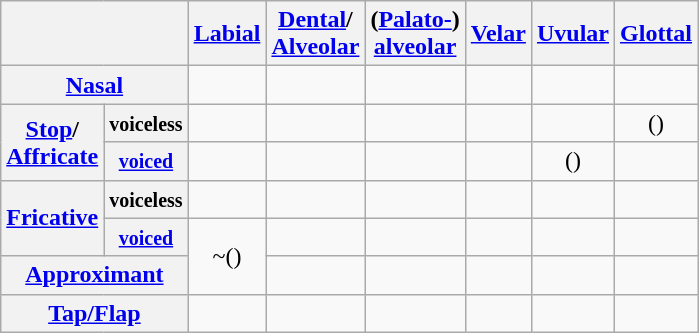<table class="wikitable" style="text-align:center">
<tr>
<th colspan="2"></th>
<th><a href='#'>Labial</a></th>
<th><a href='#'>Dental</a>/<br><a href='#'>Alveolar</a></th>
<th>(<a href='#'>Palato-</a>)<a href='#'><br>alveolar</a></th>
<th><a href='#'>Velar</a></th>
<th><a href='#'>Uvular</a></th>
<th><a href='#'>Glottal</a></th>
</tr>
<tr>
<th colspan="2"><a href='#'>Nasal</a></th>
<td></td>
<td></td>
<td></td>
<td></td>
<td></td>
<td></td>
</tr>
<tr>
<th rowspan="2"><a href='#'>Stop</a>/<br><a href='#'>Affricate</a></th>
<th><small>voiceless</small></th>
<td></td>
<td></td>
<td></td>
<td></td>
<td></td>
<td>()</td>
</tr>
<tr>
<th><small><a href='#'>voiced</a></small></th>
<td></td>
<td></td>
<td></td>
<td></td>
<td>()</td>
<td></td>
</tr>
<tr>
<th rowspan="2"><a href='#'>Fricative</a></th>
<th><small>voiceless</small></th>
<td></td>
<td></td>
<td></td>
<td></td>
<td></td>
<td></td>
</tr>
<tr>
<th><small><a href='#'>voiced</a></small></th>
<td rowspan="2">~()</td>
<td></td>
<td></td>
<td></td>
<td></td>
<td></td>
</tr>
<tr>
<th colspan="2"><a href='#'>Approximant</a></th>
<td></td>
<td></td>
<td></td>
<td></td>
<td></td>
</tr>
<tr>
<th colspan="2"><a href='#'>Tap/Flap</a></th>
<td></td>
<td></td>
<td></td>
<td></td>
<td></td>
<td></td>
</tr>
</table>
